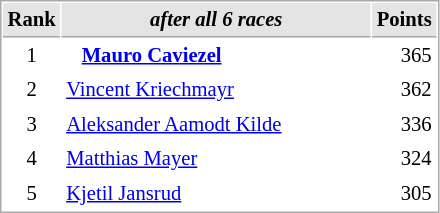<table cellspacing="1" cellpadding="3" style="border:1px solid #aaa; font-size:86%;">
<tr style="background:#e4e4e4;">
<th style="border-bottom:1px solid #aaa; width:10px;">Rank</th>
<th style="border-bottom:1px solid #aaa; width:200px; white-space:nowrap;"><em>after all 6 races</em></th>
<th style="border-bottom:1px solid #aaa; width:20px;">Points</th>
</tr>
<tr>
<td style="text-align:center;">1</td>
<td><strong>   <a href='#'>Mauro Caviezel</a></strong></td>
<td align="right">365</td>
</tr>
<tr>
<td style="text-align:center;">2</td>
<td> <a href='#'>Vincent Kriechmayr</a></td>
<td align="right">362</td>
</tr>
<tr>
<td style="text-align:center;">3</td>
<td> <a href='#'>Aleksander Aamodt Kilde</a></td>
<td align="right">336</td>
</tr>
<tr>
<td style="text-align:center;">4</td>
<td> <a href='#'>Matthias Mayer</a></td>
<td align="right">324</td>
</tr>
<tr>
<td style="text-align:center;">5</td>
<td> <a href='#'>Kjetil Jansrud</a></td>
<td align="right">305</td>
</tr>
</table>
